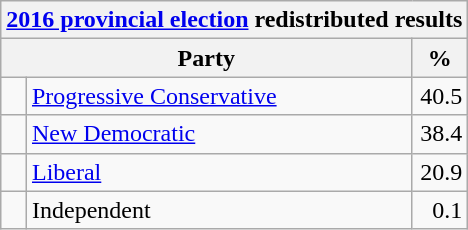<table class="wikitable">
<tr>
<th colspan="4"><a href='#'>2016 provincial election</a> redistributed results</th>
</tr>
<tr>
<th bgcolor="#DDDDFF" width="130px" colspan="2">Party</th>
<th bgcolor="#DDDDFF" width="30px">%</th>
</tr>
<tr>
<td> </td>
<td><a href='#'>Progressive Conservative</a></td>
<td align=right>40.5</td>
</tr>
<tr>
<td> </td>
<td><a href='#'>New Democratic</a></td>
<td align=right>38.4</td>
</tr>
<tr>
<td> </td>
<td><a href='#'>Liberal</a></td>
<td align=right>20.9</td>
</tr>
<tr>
<td> </td>
<td>Independent</td>
<td align=right>0.1</td>
</tr>
</table>
